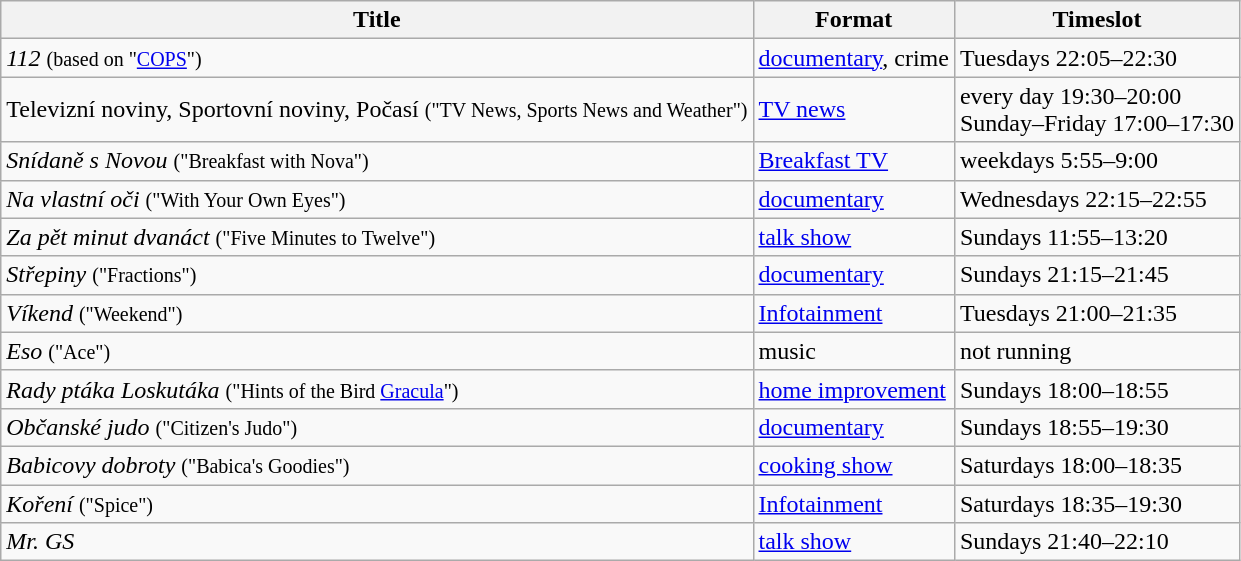<table class="wikitable">
<tr>
<th>Title</th>
<th>Format</th>
<th>Timeslot</th>
</tr>
<tr>
<td><em>112</em> <small>(based on "<a href='#'>COPS</a>")</small></td>
<td><a href='#'>documentary</a>, crime</td>
<td>Tuesdays 22:05–22:30</td>
</tr>
<tr>
<td>Televizní noviny, Sportovní noviny, Počasí <small>("TV News, Sports News and Weather")</small></td>
<td><a href='#'>TV news</a></td>
<td>every day 19:30–20:00<br> Sunday–Friday 17:00–17:30</td>
</tr>
<tr>
<td><em>Snídaně s Novou</em> <small>("Breakfast with Nova")</small></td>
<td><a href='#'>Breakfast TV</a></td>
<td>weekdays 5:55–9:00</td>
</tr>
<tr>
<td><em>Na vlastní oči</em> <small>("With Your Own Eyes")</small></td>
<td><a href='#'>documentary</a></td>
<td>Wednesdays 22:15–22:55</td>
</tr>
<tr>
<td><em>Za pět minut dvanáct</em> <small>("Five Minutes to Twelve")</small></td>
<td><a href='#'>talk show</a></td>
<td>Sundays 11:55–13:20</td>
</tr>
<tr>
<td><em>Střepiny</em> <small>("Fractions")</small></td>
<td><a href='#'>documentary</a></td>
<td>Sundays 21:15–21:45</td>
</tr>
<tr>
<td><em>Víkend</em> <small>("Weekend")</small></td>
<td><a href='#'>Infotainment</a></td>
<td>Tuesdays 21:00–21:35</td>
</tr>
<tr>
<td><em>Eso</em> <small>("Ace")</small></td>
<td>music</td>
<td>not running</td>
</tr>
<tr>
<td><em>Rady ptáka Loskutáka</em> <small>("Hints of the Bird <a href='#'>Gracula</a>")</small></td>
<td><a href='#'>home improvement</a></td>
<td>Sundays 18:00–18:55</td>
</tr>
<tr>
<td><em>Občanské judo</em> <small>("Citizen's Judo")</small></td>
<td><a href='#'>documentary</a></td>
<td>Sundays 18:55–19:30</td>
</tr>
<tr>
<td><em>Babicovy dobroty</em> <small>("Babica's Goodies")</small></td>
<td><a href='#'>cooking show</a></td>
<td>Saturdays 18:00–18:35</td>
</tr>
<tr>
<td><em>Koření</em> <small>("Spice")</small></td>
<td><a href='#'>Infotainment</a></td>
<td>Saturdays 18:35–19:30</td>
</tr>
<tr>
<td><em>Mr. GS</em></td>
<td><a href='#'>talk show</a></td>
<td>Sundays 21:40–22:10</td>
</tr>
</table>
